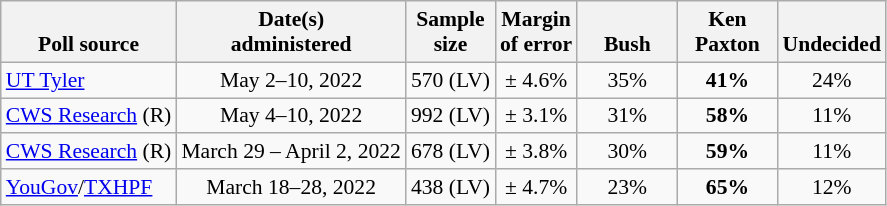<table class="wikitable" style="font-size:90%;text-align:center;">
<tr valign=bottom>
<th>Poll source</th>
<th>Date(s)<br>administered</th>
<th>Sample<br>size</th>
<th>Margin<br>of error</th>
<th style="width:60px;"><br>Bush</th>
<th style="width:60px;">Ken<br>Paxton</th>
<th>Undecided</th>
</tr>
<tr>
<td style="text-align:left;"><a href='#'>UT Tyler</a></td>
<td>May 2–10, 2022</td>
<td>570 (LV)</td>
<td>± 4.6%</td>
<td>35%</td>
<td><strong>41%</strong></td>
<td>24%</td>
</tr>
<tr>
<td style="text-align:left;"><a href='#'>CWS Research</a> (R)</td>
<td>May 4–10, 2022</td>
<td>992 (LV)</td>
<td>± 3.1%</td>
<td>31%</td>
<td><strong>58%</strong></td>
<td>11%</td>
</tr>
<tr>
<td style="text-align:left;"><a href='#'>CWS Research</a> (R)</td>
<td>March 29 – April 2, 2022</td>
<td>678 (LV)</td>
<td>± 3.8%</td>
<td>30%</td>
<td><strong>59%</strong></td>
<td>11%</td>
</tr>
<tr>
<td style="text-align:left;"><a href='#'>YouGov</a>/<a href='#'>TXHPF</a></td>
<td>March 18–28, 2022</td>
<td>438 (LV)</td>
<td>± 4.7%</td>
<td>23%</td>
<td><strong>65%</strong></td>
<td>12%</td>
</tr>
</table>
